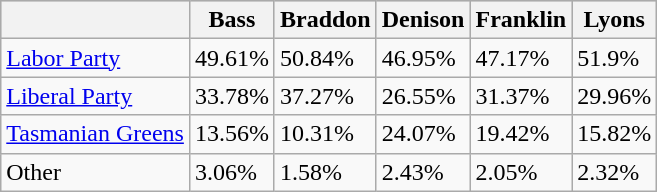<table class="wikitable">
<tr style="background:#ccc;">
<th></th>
<th>Bass</th>
<th>Braddon</th>
<th>Denison</th>
<th>Franklin</th>
<th>Lyons</th>
</tr>
<tr>
<td><a href='#'>Labor Party</a></td>
<td>49.61%</td>
<td>50.84%</td>
<td>46.95%</td>
<td>47.17%</td>
<td>51.9%</td>
</tr>
<tr>
<td><a href='#'>Liberal Party</a></td>
<td>33.78%</td>
<td>37.27%</td>
<td>26.55%</td>
<td>31.37%</td>
<td>29.96%</td>
</tr>
<tr>
<td><a href='#'>Tasmanian Greens</a></td>
<td>13.56%</td>
<td>10.31%</td>
<td>24.07%</td>
<td>19.42%</td>
<td>15.82%</td>
</tr>
<tr>
<td>Other</td>
<td>3.06%</td>
<td>1.58%</td>
<td>2.43%</td>
<td>2.05%</td>
<td>2.32%</td>
</tr>
</table>
